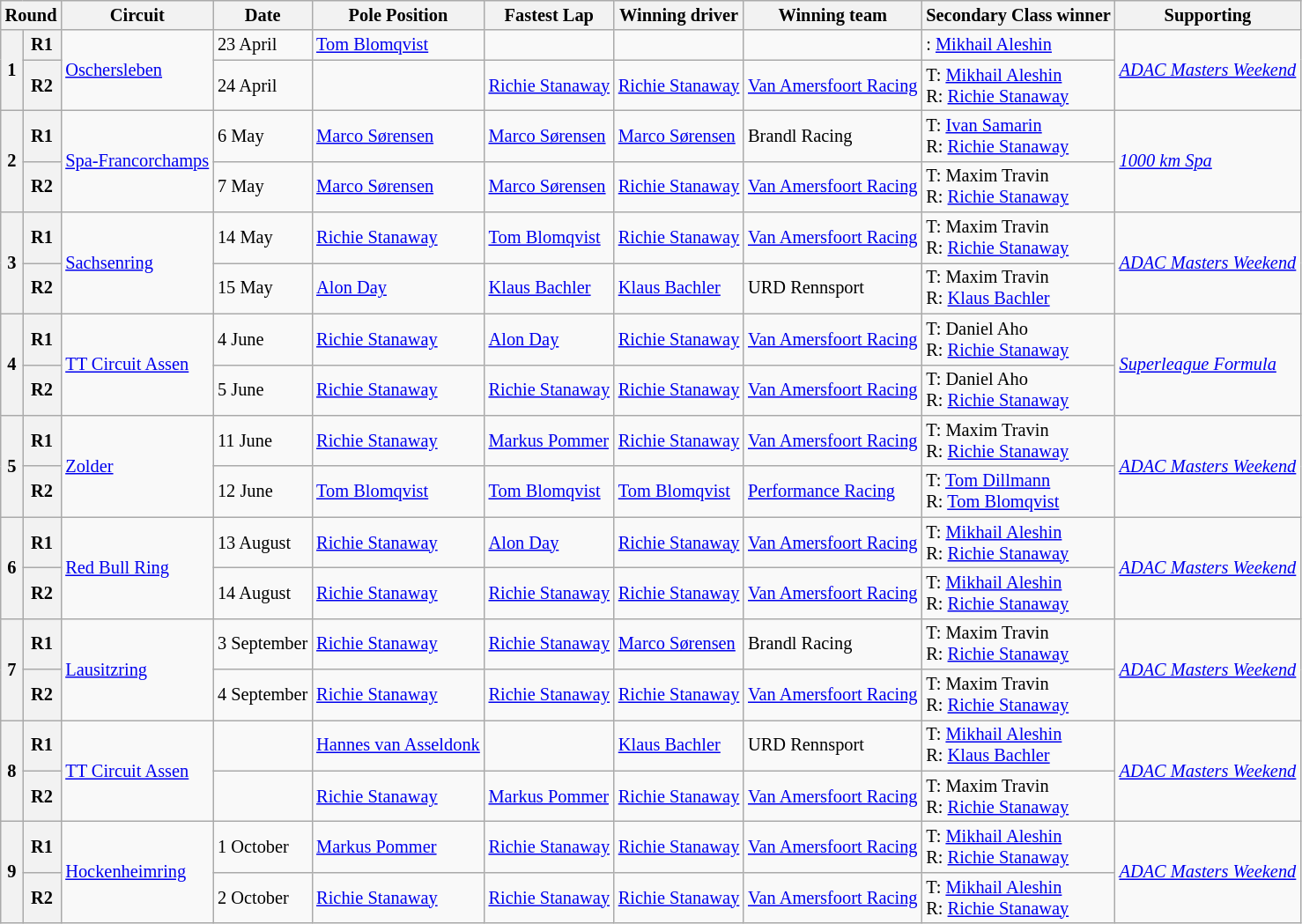<table class="wikitable" style="font-size: 85%">
<tr>
<th colspan=2>Round</th>
<th>Circuit</th>
<th>Date</th>
<th>Pole Position</th>
<th>Fastest Lap</th>
<th>Winning driver</th>
<th>Winning team</th>
<th nowrap>Secondary Class winner</th>
<th>Supporting</th>
</tr>
<tr>
<th rowspan=2>1</th>
<th>R1</th>
<td rowspan=2> <a href='#'>Oschersleben</a></td>
<td>23 April</td>
<td> <a href='#'>Tom Blomqvist</a></td>
<td></td>
<td></td>
<td></td>
<td>:  <a href='#'>Mikhail Aleshin</a><br></td>
<td rowspan=2 nowrap><em><a href='#'>ADAC Masters Weekend</a></em></td>
</tr>
<tr>
<th>R2</th>
<td>24 April</td>
<td></td>
<td> <a href='#'>Richie Stanaway</a></td>
<td> <a href='#'>Richie Stanaway</a></td>
<td nowrap> <a href='#'>Van Amersfoort Racing</a></td>
<td>T:  <a href='#'>Mikhail Aleshin</a><br>R:  <a href='#'>Richie Stanaway</a></td>
</tr>
<tr>
<th rowspan=2>2</th>
<th>R1</th>
<td rowspan=2 nowrap> <a href='#'>Spa-Francorchamps</a></td>
<td>6 May</td>
<td> <a href='#'>Marco Sørensen</a></td>
<td> <a href='#'>Marco Sørensen</a></td>
<td> <a href='#'>Marco Sørensen</a></td>
<td> Brandl Racing</td>
<td>T:  <a href='#'>Ivan Samarin</a><br>R:  <a href='#'>Richie Stanaway</a></td>
<td rowspan=2><em><a href='#'>1000 km Spa</a></em></td>
</tr>
<tr>
<th>R2</th>
<td>7 May</td>
<td> <a href='#'>Marco Sørensen</a></td>
<td> <a href='#'>Marco Sørensen</a></td>
<td> <a href='#'>Richie Stanaway</a></td>
<td> <a href='#'>Van Amersfoort Racing</a></td>
<td>T:  Maxim Travin<br>R:  <a href='#'>Richie Stanaway</a></td>
</tr>
<tr>
<th rowspan=2>3</th>
<th>R1</th>
<td rowspan=2> <a href='#'>Sachsenring</a></td>
<td>14 May</td>
<td> <a href='#'>Richie Stanaway</a></td>
<td> <a href='#'>Tom Blomqvist</a></td>
<td> <a href='#'>Richie Stanaway</a></td>
<td> <a href='#'>Van Amersfoort Racing</a></td>
<td>T:  Maxim Travin<br>R:  <a href='#'>Richie Stanaway</a></td>
<td rowspan=2><em><a href='#'>ADAC Masters Weekend</a></em></td>
</tr>
<tr>
<th>R2</th>
<td>15 May</td>
<td> <a href='#'>Alon Day</a></td>
<td> <a href='#'>Klaus Bachler</a></td>
<td> <a href='#'>Klaus Bachler</a></td>
<td> URD Rennsport</td>
<td>T:  Maxim Travin<br>R:  <a href='#'>Klaus Bachler</a></td>
</tr>
<tr>
<th rowspan=2>4</th>
<th>R1</th>
<td rowspan=2> <a href='#'>TT Circuit Assen</a></td>
<td>4 June</td>
<td> <a href='#'>Richie Stanaway</a></td>
<td> <a href='#'>Alon Day</a></td>
<td> <a href='#'>Richie Stanaway</a></td>
<td> <a href='#'>Van Amersfoort Racing</a></td>
<td>T:  Daniel Aho<br>R:  <a href='#'>Richie Stanaway</a></td>
<td rowspan=2><em><a href='#'>Superleague Formula</a></em></td>
</tr>
<tr>
<th>R2</th>
<td>5 June</td>
<td> <a href='#'>Richie Stanaway</a></td>
<td> <a href='#'>Richie Stanaway</a></td>
<td> <a href='#'>Richie Stanaway</a></td>
<td> <a href='#'>Van Amersfoort Racing</a></td>
<td>T:  Daniel Aho<br>R:  <a href='#'>Richie Stanaway</a></td>
</tr>
<tr>
<th rowspan=2>5</th>
<th>R1</th>
<td rowspan=2> <a href='#'>Zolder</a></td>
<td>11 June</td>
<td> <a href='#'>Richie Stanaway</a></td>
<td> <a href='#'>Markus Pommer</a></td>
<td> <a href='#'>Richie Stanaway</a></td>
<td> <a href='#'>Van Amersfoort Racing</a></td>
<td>T:  Maxim Travin<br>R:  <a href='#'>Richie Stanaway</a></td>
<td rowspan=2><em><a href='#'>ADAC Masters Weekend</a></em></td>
</tr>
<tr>
<th>R2</th>
<td>12 June</td>
<td> <a href='#'>Tom Blomqvist</a></td>
<td> <a href='#'>Tom Blomqvist</a></td>
<td> <a href='#'>Tom Blomqvist</a></td>
<td> <a href='#'>Performance Racing</a></td>
<td>T:  <a href='#'>Tom Dillmann</a><br>R:  <a href='#'>Tom Blomqvist</a></td>
</tr>
<tr>
<th rowspan=2>6</th>
<th>R1</th>
<td rowspan=2> <a href='#'>Red Bull Ring</a></td>
<td>13 August</td>
<td> <a href='#'>Richie Stanaway</a></td>
<td> <a href='#'>Alon Day</a></td>
<td> <a href='#'>Richie Stanaway</a></td>
<td> <a href='#'>Van Amersfoort Racing</a></td>
<td>T:  <a href='#'>Mikhail Aleshin</a><br>R:  <a href='#'>Richie Stanaway</a></td>
<td rowspan=2><em><a href='#'>ADAC Masters Weekend</a></em></td>
</tr>
<tr>
<th>R2</th>
<td>14 August</td>
<td> <a href='#'>Richie Stanaway</a></td>
<td> <a href='#'>Richie Stanaway</a></td>
<td> <a href='#'>Richie Stanaway</a></td>
<td> <a href='#'>Van Amersfoort Racing</a></td>
<td>T:  <a href='#'>Mikhail Aleshin</a><br>R:  <a href='#'>Richie Stanaway</a></td>
</tr>
<tr>
<th rowspan=2>7</th>
<th>R1</th>
<td rowspan=2> <a href='#'>Lausitzring</a></td>
<td>3 September</td>
<td> <a href='#'>Richie Stanaway</a></td>
<td> <a href='#'>Richie Stanaway</a></td>
<td> <a href='#'>Marco Sørensen</a></td>
<td> Brandl Racing</td>
<td>T:  Maxim Travin<br>R:  <a href='#'>Richie Stanaway</a></td>
<td rowspan=2><em><a href='#'>ADAC Masters Weekend</a></em></td>
</tr>
<tr>
<th>R2</th>
<td>4 September</td>
<td> <a href='#'>Richie Stanaway</a></td>
<td> <a href='#'>Richie Stanaway</a></td>
<td> <a href='#'>Richie Stanaway</a></td>
<td> <a href='#'>Van Amersfoort Racing</a></td>
<td>T:  Maxim Travin<br>R:  <a href='#'>Richie Stanaway</a></td>
</tr>
<tr>
<th rowspan=2>8</th>
<th>R1</th>
<td rowspan=2> <a href='#'>TT Circuit Assen</a></td>
<td></td>
<td> <a href='#'>Hannes van Asseldonk</a></td>
<td></td>
<td> <a href='#'>Klaus Bachler</a></td>
<td> URD Rennsport</td>
<td>T:  <a href='#'>Mikhail Aleshin</a><br>R:  <a href='#'>Klaus Bachler</a></td>
<td rowspan=2><em><a href='#'>ADAC Masters Weekend</a></em></td>
</tr>
<tr>
<th>R2</th>
<td></td>
<td> <a href='#'>Richie Stanaway</a></td>
<td> <a href='#'>Markus Pommer</a></td>
<td> <a href='#'>Richie Stanaway</a></td>
<td> <a href='#'>Van Amersfoort Racing</a></td>
<td>T:  Maxim Travin<br>R:  <a href='#'>Richie Stanaway</a></td>
</tr>
<tr>
<th rowspan=2>9</th>
<th>R1</th>
<td rowspan=2> <a href='#'>Hockenheimring</a></td>
<td>1 October</td>
<td> <a href='#'>Markus Pommer</a></td>
<td> <a href='#'>Richie Stanaway</a></td>
<td> <a href='#'>Richie Stanaway</a></td>
<td> <a href='#'>Van Amersfoort Racing</a></td>
<td>T:  <a href='#'>Mikhail Aleshin</a><br>R:  <a href='#'>Richie Stanaway</a></td>
<td rowspan=2><em><a href='#'>ADAC Masters Weekend</a></em></td>
</tr>
<tr>
<th>R2</th>
<td>2 October</td>
<td> <a href='#'>Richie Stanaway</a></td>
<td> <a href='#'>Richie Stanaway</a></td>
<td> <a href='#'>Richie Stanaway</a></td>
<td> <a href='#'>Van Amersfoort Racing</a></td>
<td>T:  <a href='#'>Mikhail Aleshin</a><br>R:  <a href='#'>Richie Stanaway</a></td>
</tr>
</table>
